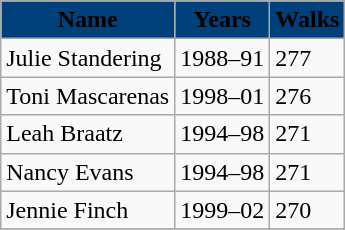<table class="wikitable">
<tr>
<th style="background:#00407a;"><span>Name</span></th>
<th style="background:#00407a;"><span>Years</span></th>
<th style="background:#00407a;"><span>Walks</span></th>
</tr>
<tr>
<td>Julie Standering</td>
<td>1988–91</td>
<td>277</td>
</tr>
<tr>
<td>Toni Mascarenas</td>
<td>1998–01</td>
<td>276</td>
</tr>
<tr>
<td>Leah Braatz</td>
<td>1994–98</td>
<td>271</td>
</tr>
<tr>
<td>Nancy Evans</td>
<td>1994–98</td>
<td>271</td>
</tr>
<tr>
<td>Jennie Finch</td>
<td>1999–02</td>
<td>270</td>
</tr>
<tr>
</tr>
</table>
